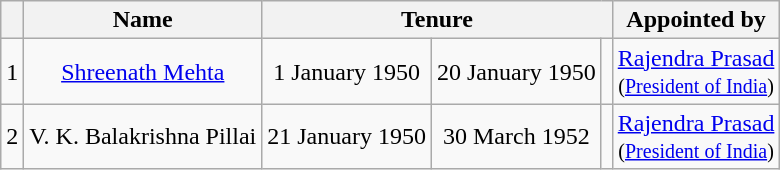<table class="wikitable" style="text-align:center">
<tr>
<th scope="col"></th>
<th scope="col">Name</th>
<th colspan="3" scope="col">Tenure</th>
<th>Appointed by</th>
</tr>
<tr>
<td>1</td>
<td><a href='#'>Shreenath Mehta</a></td>
<td>1 January 1950</td>
<td>20 January 1950</td>
<td></td>
<td><a href='#'>Rajendra Prasad</a><br><small>(<a href='#'>President of India</a>)</small></td>
</tr>
<tr>
<td>2</td>
<td>V. K. Balakrishna Pillai</td>
<td>21 January 1950</td>
<td>30 March 1952</td>
<td></td>
<td><a href='#'>Rajendra Prasad</a><br><small>(<a href='#'>President of India</a>)</small></td>
</tr>
</table>
